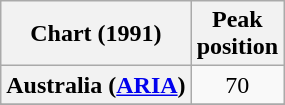<table class="wikitable sortable plainrowheaders" style="text-align:center">
<tr>
<th scope="col">Chart (1991)</th>
<th scope="col">Peak<br>position</th>
</tr>
<tr>
<th scope="row">Australia (<a href='#'>ARIA</a>)</th>
<td>70</td>
</tr>
<tr>
</tr>
<tr>
</tr>
<tr>
</tr>
<tr>
</tr>
<tr>
</tr>
<tr>
</tr>
<tr>
</tr>
</table>
